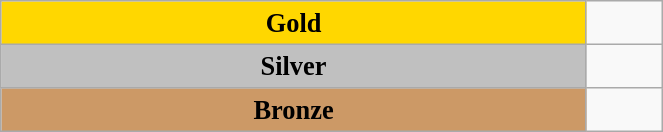<table class="wikitable" style=" text-align:center; font-size:110%;" width="35%">
<tr>
<td rowspan="1" bgcolor="gold"><strong>Gold</strong></td>
<td align=left></td>
</tr>
<tr>
<td rowspan="1" bgcolor="silver"><strong>Silver</strong></td>
<td align=left></td>
</tr>
<tr>
<td rowspan="1" bgcolor="#cc9966"><strong>Bronze</strong></td>
<td align=left></td>
</tr>
</table>
